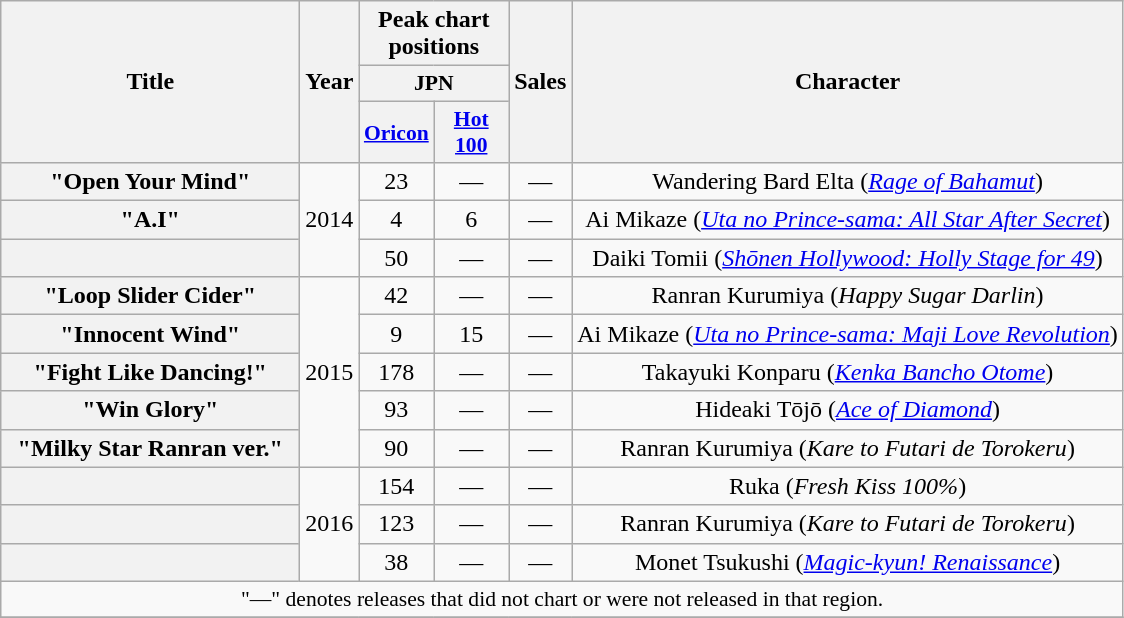<table class="wikitable plainrowheaders" style="text-align:center;">
<tr>
<th scope="col" rowspan="3" style="width:12em;">Title</th>
<th scope="col" rowspan="3">Year</th>
<th scope="col" colspan="2">Peak chart positions</th>
<th scope="col" rowspan="3">Sales</th>
<th scope="col" rowspan="3">Character</th>
</tr>
<tr>
<th scope="col" style="width:3em;font-size:90%;" colspan="2">JPN</th>
</tr>
<tr>
<th scope="col" style="width:3em;font-size:90%;"><a href='#'>Oricon</a></th>
<th scope="col" style="width:3em;font-size:90%;"><a href='#'>Hot 100</a></th>
</tr>
<tr>
<th scope="row">"Open Your Mind"</th>
<td rowspan="3">2014</td>
<td>23</td>
<td>—</td>
<td>—</td>
<td>Wandering Bard Elta (<em><a href='#'>Rage of Bahamut</a></em>)</td>
</tr>
<tr>
<th scope="row">"A.I"</th>
<td>4</td>
<td>6</td>
<td>—</td>
<td>Ai Mikaze (<em><a href='#'>Uta no Prince-sama: All Star After Secret</a></em>)</td>
</tr>
<tr>
<th scope="row"></th>
<td>50</td>
<td>—</td>
<td>—</td>
<td>Daiki Tomii (<em><a href='#'>Shōnen Hollywood: Holly Stage for 49</a></em>)</td>
</tr>
<tr>
<th scope="row">"Loop Slider Cider"</th>
<td rowspan="5">2015</td>
<td>42</td>
<td>—</td>
<td>—</td>
<td>Ranran Kurumiya (<em>Happy Sugar Darlin</em>)</td>
</tr>
<tr>
<th scope="row">"Innocent Wind"</th>
<td>9</td>
<td>15</td>
<td>—</td>
<td>Ai Mikaze (<em><a href='#'>Uta no Prince-sama: Maji Love Revolution</a></em>)</td>
</tr>
<tr>
<th scope="row">"Fight Like Dancing!"</th>
<td>178</td>
<td>—</td>
<td>—</td>
<td>Takayuki Konparu  (<em><a href='#'>Kenka Bancho Otome</a></em>)</td>
</tr>
<tr>
<th scope="row">"Win Glory"</th>
<td>93</td>
<td>—</td>
<td>—</td>
<td>Hideaki Tōjō  (<em><a href='#'>Ace of Diamond</a></em>)</td>
</tr>
<tr>
<th scope="row">"Milky Star Ranran ver."</th>
<td>90</td>
<td>—</td>
<td>—</td>
<td>Ranran Kurumiya (<em>Kare to Futari de Torokeru</em>)</td>
</tr>
<tr>
<th scope="row"></th>
<td rowspan="3">2016</td>
<td>154</td>
<td>—</td>
<td>—</td>
<td>Ruka (<em>Fresh Kiss 100%</em>)</td>
</tr>
<tr>
<th scope="row"></th>
<td>123</td>
<td>—</td>
<td>—</td>
<td>Ranran Kurumiya (<em>Kare to Futari de Torokeru</em>)</td>
</tr>
<tr>
<th scope="row"></th>
<td>38</td>
<td>—</td>
<td>—</td>
<td>Monet Tsukushi (<em><a href='#'>Magic-kyun! Renaissance</a></em>)</td>
</tr>
<tr>
<td colspan="6" style="font-size:90%;">"—" denotes releases that did not chart or were not released in that region.</td>
</tr>
<tr>
</tr>
</table>
